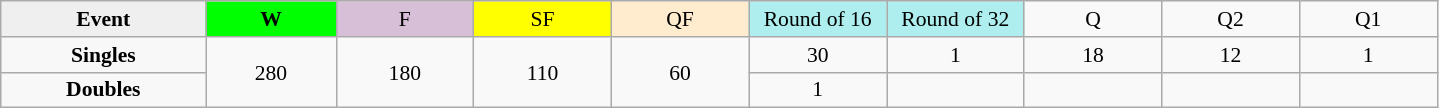<table class="wikitable" style="font-size:90%; text-align:center;">
<tr>
<td style="width:130px; background:#efefef;"><strong>Event</strong></td>
<td style="width:80px; background:lime;"><strong>W</strong></td>
<td style="width:85px; background:thistle;">F</td>
<td style="width:85px; background:#ffff00;">SF</td>
<td style="width:85px; background:#ffebcd;">QF</td>
<td style="width:85px; background:#afeeee;">Round of 16</td>
<td style="width:85px; background:#afeeee;">Round of 32</td>
<td style="width:85px;">Q</td>
<td style="width:85px;">Q2</td>
<td style="width:85px;">Q1</td>
</tr>
<tr>
<th style="background:#f8f8f8;">Singles</th>
<td rowspan=2>280</td>
<td rowspan=2>180</td>
<td rowspan=2>110</td>
<td rowspan=2>60</td>
<td>30</td>
<td>1</td>
<td>18</td>
<td>12</td>
<td>1</td>
</tr>
<tr>
<th style="background:#f8f8f8;">Doubles</th>
<td>1</td>
<td></td>
<td></td>
<td></td>
<td></td>
</tr>
</table>
